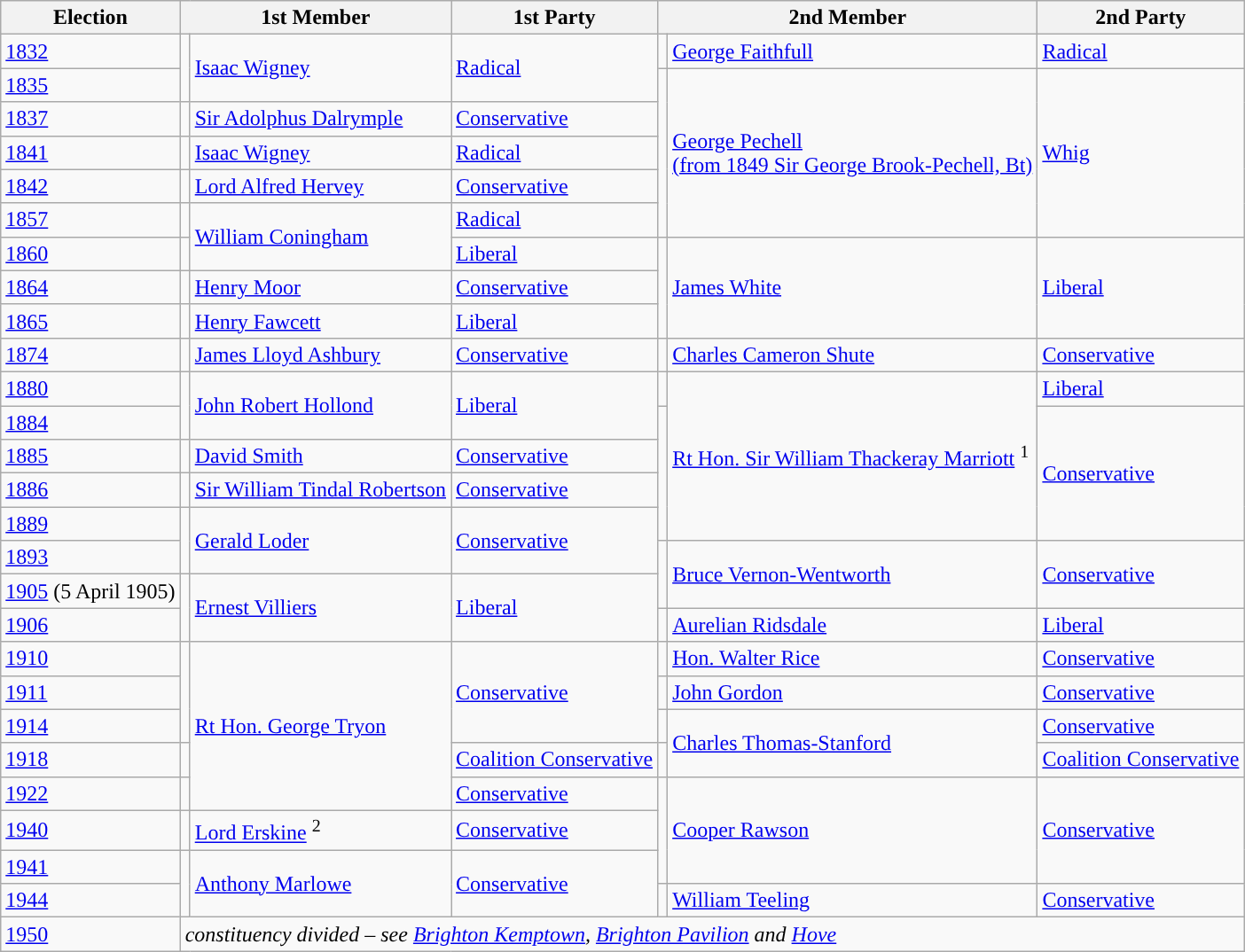<table class="wikitable">
<tr>
<th>Election</th>
<th colspan="2">1st Member</th>
<th>1st Party</th>
<th colspan="2">2nd Member</th>
<th>2nd Party</th>
</tr>
<tr>
<td><a href='#'>1832</a></td>
<td rowspan="2" style="color:inherit;background-color: "></td>
<td rowspan="2"><a href='#'>Isaac Wigney</a></td>
<td rowspan="2"><a href='#'>Radical</a></td>
<td style="color:inherit;background-color: "></td>
<td><a href='#'>George Faithfull</a></td>
<td><a href='#'>Radical</a></td>
</tr>
<tr>
<td><a href='#'>1835</a></td>
<td rowspan="5" style="color:inherit;background-color: "></td>
<td rowspan="5"><a href='#'>George Pechell<br>(from 1849 Sir George Brook-Pechell, Bt)</a></td>
<td rowspan="5"><a href='#'>Whig</a></td>
</tr>
<tr>
<td><a href='#'>1837</a></td>
<td style="color:inherit;background-color: "></td>
<td><a href='#'>Sir Adolphus Dalrymple</a></td>
<td><a href='#'>Conservative</a></td>
</tr>
<tr>
<td><a href='#'>1841</a></td>
<td style="color:inherit;background-color: "></td>
<td><a href='#'>Isaac Wigney</a></td>
<td><a href='#'>Radical</a></td>
</tr>
<tr>
<td><a href='#'>1842</a></td>
<td style="color:inherit;background-color: "></td>
<td><a href='#'>Lord Alfred Hervey</a></td>
<td><a href='#'>Conservative</a></td>
</tr>
<tr>
<td><a href='#'>1857</a></td>
<td style="color:inherit;background-color: "></td>
<td rowspan="2"><a href='#'>William Coningham</a></td>
<td><a href='#'>Radical</a></td>
</tr>
<tr>
<td><a href='#'>1860</a></td>
<td style="color:inherit;background-color: "></td>
<td><a href='#'>Liberal</a></td>
<td rowspan="3" style="color:inherit;background-color: "></td>
<td rowspan="3"><a href='#'>James White</a></td>
<td rowspan="3"><a href='#'>Liberal</a></td>
</tr>
<tr>
<td><a href='#'>1864</a></td>
<td style="color:inherit;background-color: "></td>
<td><a href='#'>Henry Moor</a></td>
<td><a href='#'>Conservative</a></td>
</tr>
<tr>
<td><a href='#'>1865</a></td>
<td style="color:inherit;background-color: "></td>
<td><a href='#'>Henry Fawcett</a></td>
<td><a href='#'>Liberal</a></td>
</tr>
<tr>
<td><a href='#'>1874</a></td>
<td style="color:inherit;background-color: "></td>
<td><a href='#'>James Lloyd Ashbury</a></td>
<td><a href='#'>Conservative</a></td>
<td style="color:inherit;background-color: "></td>
<td><a href='#'>Charles Cameron Shute</a></td>
<td><a href='#'>Conservative</a></td>
</tr>
<tr>
<td><a href='#'>1880</a></td>
<td rowspan="2" style="color:inherit;background-color: "></td>
<td rowspan="2"><a href='#'>John Robert Hollond</a></td>
<td rowspan="2"><a href='#'>Liberal</a></td>
<td style="color:inherit;background-color: "></td>
<td rowspan="5"><a href='#'>Rt Hon. Sir William Thackeray Marriott</a> <sup>1</sup></td>
<td><a href='#'>Liberal</a></td>
</tr>
<tr>
<td><a href='#'>1884</a></td>
<td rowspan="4" style="color:inherit;background-color: "></td>
<td rowspan="4"><a href='#'>Conservative</a></td>
</tr>
<tr>
<td><a href='#'>1885</a></td>
<td style="color:inherit;background-color: "></td>
<td><a href='#'>David Smith</a></td>
<td><a href='#'>Conservative</a></td>
</tr>
<tr>
<td><a href='#'>1886</a></td>
<td style="color:inherit;background-color: "></td>
<td><a href='#'>Sir William Tindal Robertson</a></td>
<td><a href='#'>Conservative</a></td>
</tr>
<tr>
<td><a href='#'>1889</a></td>
<td rowspan="2" style="color:inherit;background-color: "></td>
<td rowspan="2"><a href='#'>Gerald Loder</a></td>
<td rowspan="2"><a href='#'>Conservative</a></td>
</tr>
<tr>
<td><a href='#'>1893</a></td>
<td rowspan="2" style="color:inherit;background-color: "></td>
<td rowspan="2"><a href='#'>Bruce Vernon-Wentworth</a></td>
<td rowspan="2"><a href='#'>Conservative</a></td>
</tr>
<tr>
<td><a href='#'>1905</a> (5 April 1905)</td>
<td rowspan="2" style="color:inherit;background-color: "></td>
<td rowspan="2"><a href='#'>Ernest Villiers</a></td>
<td rowspan="2"><a href='#'>Liberal</a></td>
</tr>
<tr>
<td><a href='#'>1906</a></td>
<td style="color:inherit;background-color: "></td>
<td><a href='#'>Aurelian Ridsdale</a></td>
<td><a href='#'>Liberal</a></td>
</tr>
<tr>
<td><a href='#'>1910</a></td>
<td rowspan="3" style="color:inherit;background-color: "></td>
<td rowspan="5"><a href='#'>Rt Hon. George Tryon</a></td>
<td rowspan="3"><a href='#'>Conservative</a></td>
<td style="color:inherit;background-color: "></td>
<td><a href='#'>Hon. Walter Rice</a></td>
<td><a href='#'>Conservative</a></td>
</tr>
<tr>
<td><a href='#'>1911</a></td>
<td style="color:inherit;background-color: "></td>
<td><a href='#'>John Gordon</a></td>
<td><a href='#'>Conservative</a></td>
</tr>
<tr>
<td><a href='#'>1914</a></td>
<td style="color:inherit;background-color: "></td>
<td rowspan="2"><a href='#'>Charles Thomas-Stanford</a></td>
<td><a href='#'>Conservative</a></td>
</tr>
<tr>
<td><a href='#'>1918</a></td>
<td style="color:inherit;background-color: "></td>
<td><a href='#'>Coalition Conservative</a></td>
<td style="color:inherit;background-color: "></td>
<td><a href='#'>Coalition Conservative</a></td>
</tr>
<tr>
<td><a href='#'>1922</a></td>
<td style="color:inherit;background-color: "></td>
<td><a href='#'>Conservative</a></td>
<td rowspan="3" style="color:inherit;background-color: "></td>
<td rowspan="3"><a href='#'>Cooper Rawson</a></td>
<td rowspan="3"><a href='#'>Conservative</a></td>
</tr>
<tr>
<td><a href='#'>1940</a></td>
<td style="color:inherit;background-color: "></td>
<td><a href='#'>Lord Erskine</a> <sup>2</sup></td>
<td><a href='#'>Conservative</a></td>
</tr>
<tr>
<td><a href='#'>1941</a></td>
<td rowspan="2" style="color:inherit;background-color: "></td>
<td rowspan="2"><a href='#'>Anthony Marlowe</a></td>
<td rowspan="2"><a href='#'>Conservative</a></td>
</tr>
<tr>
<td><a href='#'>1944</a></td>
<td style="color:inherit;background-color: "></td>
<td><a href='#'>William Teeling</a></td>
<td><a href='#'>Conservative</a></td>
</tr>
<tr>
<td><a href='#'>1950</a></td>
<td colspan="6"><em>constituency divided – see <a href='#'>Brighton Kemptown</a>, <a href='#'>Brighton Pavilion</a> and <a href='#'>Hove</a></em></td>
</tr>
</table>
